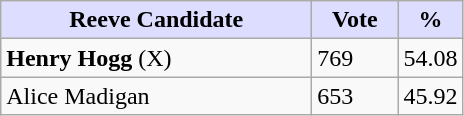<table class="wikitable">
<tr>
<th style="background:#ddf; width:200px;">Reeve Candidate</th>
<th style="background:#ddf; width:50px;">Vote</th>
<th style="background:#ddf; width:30px;">%</th>
</tr>
<tr>
<td><strong>Henry Hogg</strong> (X)</td>
<td>769</td>
<td>54.08</td>
</tr>
<tr>
<td>Alice Madigan</td>
<td>653</td>
<td>45.92</td>
</tr>
</table>
